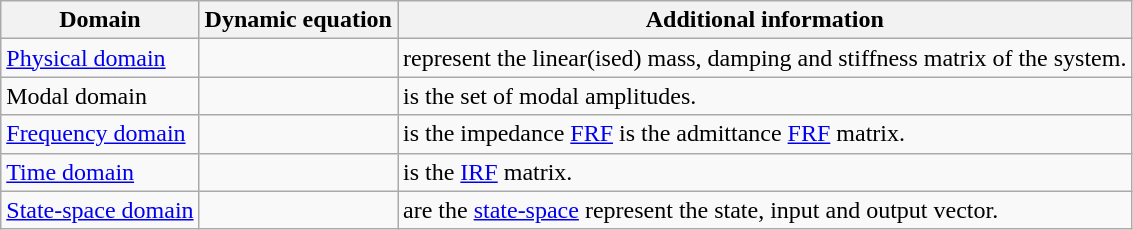<table class="wikitable">
<tr>
<th>Domain</th>
<th>Dynamic equation</th>
<th>Additional information</th>
</tr>
<tr>
<td><a href='#'>Physical domain</a></td>
<td></td>
<td> represent the linear(ised) mass, damping and stiffness matrix of the system.</td>
</tr>
<tr>
<td>Modal domain</td>
<td></td>
<td> is the set of modal amplitudes.</td>
</tr>
<tr>
<td><a href='#'>Frequency domain</a></td>
<td></td>
<td> is the impedance <a href='#'>FRF</a> is the admittance <a href='#'>FRF</a> matrix.</td>
</tr>
<tr>
<td><a href='#'>Time domain</a></td>
<td></td>
<td> is the <a href='#'>IRF</a> matrix.</td>
</tr>
<tr>
<td><a href='#'>State-space domain</a></td>
<td></td>
<td> are the <a href='#'>state-space</a> represent the state, input and output vector.</td>
</tr>
</table>
